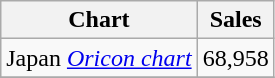<table class="wikitable">
<tr>
<th>Chart</th>
<th>Sales</th>
</tr>
<tr>
<td>Japan <em><a href='#'>Oricon chart</a></em></td>
<td>68,958</td>
</tr>
<tr>
</tr>
</table>
